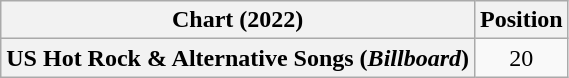<table class="wikitable plainrowheaders" style="text-align:center">
<tr>
<th scope="col">Chart (2022)</th>
<th scope="col">Position</th>
</tr>
<tr>
<th scope="row">US Hot Rock & Alternative Songs (<em>Billboard</em>)</th>
<td>20</td>
</tr>
</table>
